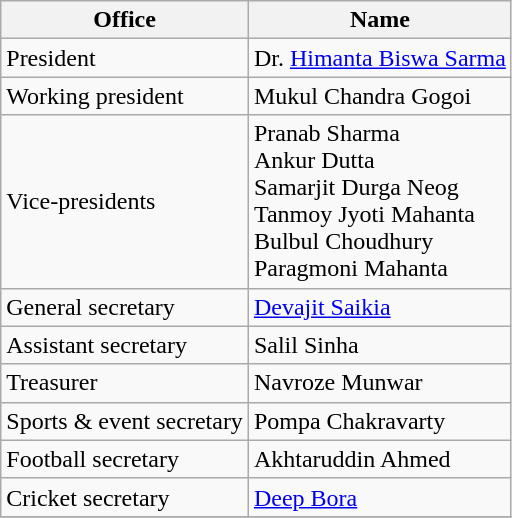<table class="wikitable">
<tr>
<th style="text-align:center;">Office</th>
<th style="text-align:center;">Name</th>
</tr>
<tr>
<td>President</td>
<td> Dr. <a href='#'>Himanta Biswa Sarma</a></td>
</tr>
<tr>
<td>Working president</td>
<td> Mukul Chandra Gogoi</td>
</tr>
<tr>
<td>Vice-presidents</td>
<td> Pranab Sharma<br> Ankur Dutta<br> Samarjit Durga Neog<br> Tanmoy Jyoti Mahanta<br> Bulbul Choudhury<br> Paragmoni Mahanta</td>
</tr>
<tr>
<td>General secretary</td>
<td> <a href='#'>Devajit Saikia</a></td>
</tr>
<tr>
<td>Assistant secretary</td>
<td> Salil Sinha</td>
</tr>
<tr>
<td>Treasurer</td>
<td> Navroze Munwar</td>
</tr>
<tr>
<td>Sports & event secretary</td>
<td> Pompa Chakravarty</td>
</tr>
<tr>
<td>Football secretary</td>
<td> Akhtaruddin Ahmed</td>
</tr>
<tr>
<td>Cricket secretary</td>
<td> <a href='#'>Deep Bora</a></td>
</tr>
<tr>
</tr>
</table>
